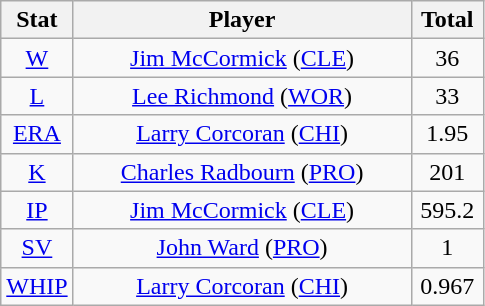<table class="wikitable" style="text-align:center;">
<tr>
<th style="width:15%;">Stat</th>
<th>Player</th>
<th style="width:15%;">Total</th>
</tr>
<tr>
<td><a href='#'>W</a></td>
<td><a href='#'>Jim McCormick</a> (<a href='#'>CLE</a>)</td>
<td>36</td>
</tr>
<tr>
<td><a href='#'>L</a></td>
<td><a href='#'>Lee Richmond</a> (<a href='#'>WOR</a>)</td>
<td>33</td>
</tr>
<tr>
<td><a href='#'>ERA</a></td>
<td><a href='#'>Larry Corcoran</a> (<a href='#'>CHI</a>)</td>
<td>1.95</td>
</tr>
<tr>
<td><a href='#'>K</a></td>
<td><a href='#'>Charles Radbourn</a> (<a href='#'>PRO</a>)</td>
<td>201</td>
</tr>
<tr>
<td><a href='#'>IP</a></td>
<td><a href='#'>Jim McCormick</a> (<a href='#'>CLE</a>)</td>
<td>595.2</td>
</tr>
<tr>
<td><a href='#'>SV</a></td>
<td><a href='#'>John Ward</a> (<a href='#'>PRO</a>)</td>
<td>1</td>
</tr>
<tr>
<td><a href='#'>WHIP</a></td>
<td><a href='#'>Larry Corcoran</a> (<a href='#'>CHI</a>)</td>
<td>0.967</td>
</tr>
</table>
